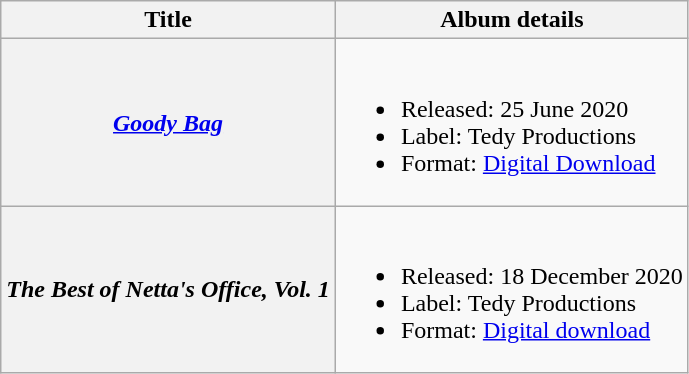<table class="wikitable plainrowheaders">
<tr>
<th>Title</th>
<th>Album details</th>
</tr>
<tr>
<th scope="row"><em><a href='#'>Goody Bag</a></em></th>
<td><br><ul><li>Released: 25 June 2020</li><li>Label: Tedy Productions</li><li>Format: <a href='#'>Digital Download</a></li></ul></td>
</tr>
<tr>
<th scope="row"><em>The Best of Netta's Office, Vol. 1</em></th>
<td><br><ul><li>Released: 18 December 2020</li><li>Label: Tedy Productions</li><li>Format: <a href='#'>Digital download</a></li></ul></td>
</tr>
</table>
